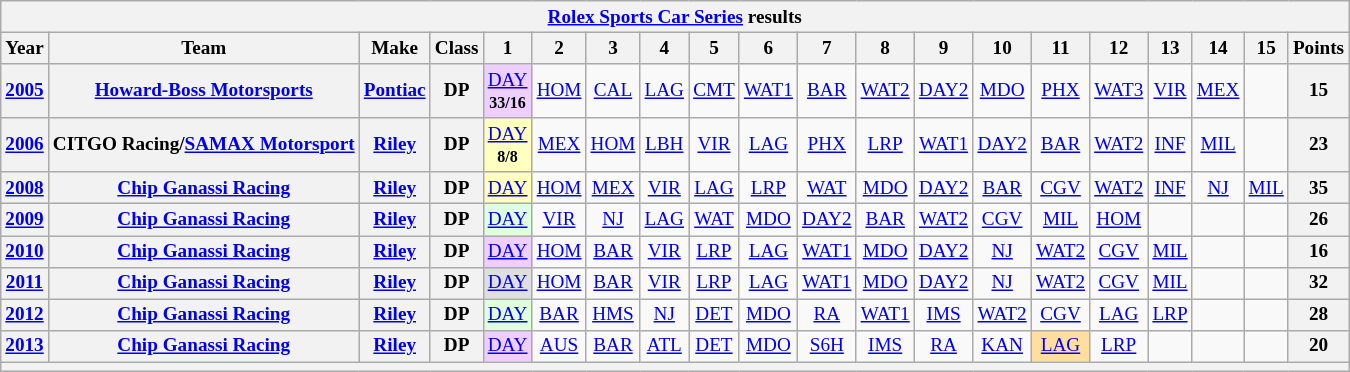<table class="wikitable" style="text-align:center; font-size:80%">
<tr>
<th colspan=45><a href='#'>Rolex Sports Car Series</a> results</th>
</tr>
<tr>
<th scope="col">Year</th>
<th scope="col">Team</th>
<th scope="col">Make</th>
<th scope="col">Class</th>
<th scope="col">1</th>
<th scope="col">2</th>
<th scope="col">3</th>
<th scope="col">4</th>
<th scope="col">5</th>
<th scope="col">6</th>
<th scope="col">7</th>
<th scope="col">8</th>
<th scope="col">9</th>
<th scope="col">10</th>
<th scope="col">11</th>
<th scope="col">12</th>
<th scope="col">13</th>
<th scope="col">14</th>
<th scope="col">15</th>
<th scope="col">Points</th>
</tr>
<tr>
<th scope="row"><a href='#'>2005</a></th>
<th><a href='#'>Howard-Boss Motorsports</a></th>
<th><a href='#'>Pontiac</a></th>
<th>DP</th>
<td style="background:#EFCFFF;"><a href='#'>DAY</a> <br><small><strong>33/16</strong></small></td>
<td><a href='#'>HOM</a></td>
<td><a href='#'>CAL</a></td>
<td><a href='#'>LAG</a></td>
<td><a href='#'>CMT</a></td>
<td><a href='#'>WAT1</a></td>
<td><a href='#'>BAR</a></td>
<td><a href='#'>WAT2</a></td>
<td><a href='#'>DAY2</a></td>
<td><a href='#'>MDO</a></td>
<td><a href='#'>PHX</a></td>
<td><a href='#'>WAT3</a></td>
<td><a href='#'>VIR</a></td>
<td><a href='#'>MEX</a></td>
<td></td>
<th>15</th>
</tr>
<tr>
<th scope="row"><a href='#'>2006</a></th>
<th>CITGO Racing/<a href='#'>SAMAX Motorsport</a></th>
<th><a href='#'>Riley</a></th>
<th>DP</th>
<td style="text-align:center; background:#ffffbf;"><a href='#'>DAY</a> <br><small><strong>8/8</strong></small></td>
<td><a href='#'>MEX</a></td>
<td><a href='#'>HOM</a></td>
<td><a href='#'>LBH</a></td>
<td><a href='#'>VIR</a></td>
<td><a href='#'>LAG</a></td>
<td><a href='#'>PHX</a></td>
<td><a href='#'>LRP</a></td>
<td><a href='#'>WAT1</a></td>
<td><a href='#'>DAY2</a></td>
<td><a href='#'>BAR</a></td>
<td><a href='#'>WAT2</a></td>
<td><a href='#'>INF</a></td>
<td><a href='#'>MIL</a></td>
<td></td>
<th>23</th>
</tr>
<tr>
<th scope="row"><a href='#'>2008</a></th>
<th><a href='#'>Chip Ganassi Racing</a></th>
<th><a href='#'>Riley</a></th>
<th>DP</th>
<td style="background:#ffffbf;"><a href='#'>DAY</a><br></td>
<td><a href='#'>HOM</a></td>
<td><a href='#'>MEX</a></td>
<td><a href='#'>VIR</a></td>
<td><a href='#'>LAG</a></td>
<td><a href='#'>LRP</a></td>
<td><a href='#'>WAT</a></td>
<td><a href='#'>MDO</a></td>
<td><a href='#'>DAY2</a></td>
<td><a href='#'>BAR</a></td>
<td><a href='#'>CGV</a></td>
<td><a href='#'>WAT2</a></td>
<td><a href='#'>INF</a></td>
<td><a href='#'>NJ</a></td>
<td><a href='#'>MIL</a></td>
<th>35</th>
</tr>
<tr>
<th scope="row"><a href='#'>2009</a></th>
<th><a href='#'>Chip Ganassi Racing</a></th>
<th><a href='#'>Riley</a></th>
<th>DP</th>
<td style="background:#dfffdf;"><a href='#'>DAY</a><br></td>
<td><a href='#'>VIR</a></td>
<td><a href='#'>NJ</a></td>
<td><a href='#'>LAG</a></td>
<td><a href='#'>WAT</a></td>
<td><a href='#'>MDO</a></td>
<td><a href='#'>DAY2</a></td>
<td><a href='#'>BAR</a></td>
<td><a href='#'>WAT2</a></td>
<td><a href='#'>CGV</a></td>
<td><a href='#'>MIL</a></td>
<td><a href='#'>HOM</a></td>
<td></td>
<td></td>
<td></td>
<th>26</th>
</tr>
<tr>
<th scope="row"><a href='#'>2010</a></th>
<th><a href='#'>Chip Ganassi Racing</a></th>
<th><a href='#'>Riley</a></th>
<th>DP</th>
<td style="background:#efcfff;"><a href='#'>DAY</a><br></td>
<td><a href='#'>HOM</a></td>
<td><a href='#'>BAR</a></td>
<td><a href='#'>VIR</a></td>
<td><a href='#'>LRP</a></td>
<td><a href='#'>LAG</a></td>
<td><a href='#'>WAT1</a></td>
<td><a href='#'>MDO</a></td>
<td><a href='#'>DAY2</a></td>
<td><a href='#'>NJ</a></td>
<td><a href='#'>WAT2</a></td>
<td><a href='#'>CGV</a></td>
<td><a href='#'>MIL</a></td>
<td></td>
<td></td>
<th>16</th>
</tr>
<tr>
<th scope="row"><a href='#'>2011</a></th>
<th><a href='#'>Chip Ganassi Racing</a></th>
<th><a href='#'>Riley</a></th>
<th>DP</th>
<td style="background:#dfdfdf;"><a href='#'>DAY</a><br></td>
<td><a href='#'>HOM</a></td>
<td><a href='#'>BAR</a></td>
<td><a href='#'>VIR</a></td>
<td><a href='#'>LRP</a></td>
<td><a href='#'>LAG</a></td>
<td><a href='#'>WAT1</a></td>
<td><a href='#'>MDO</a></td>
<td><a href='#'>DAY2</a></td>
<td><a href='#'>NJ</a></td>
<td><a href='#'>WAT2</a></td>
<td><a href='#'>CGV</a></td>
<td><a href='#'>MIL</a></td>
<td></td>
<td></td>
<th>32</th>
</tr>
<tr>
<th scope="row"><a href='#'>2012</a></th>
<th><a href='#'>Chip Ganassi Racing</a></th>
<th><a href='#'>Riley</a></th>
<th>DP</th>
<td style="background:#dfffdf;"><a href='#'>DAY</a><br></td>
<td><a href='#'>BAR</a></td>
<td><a href='#'>HMS</a></td>
<td><a href='#'>NJ</a></td>
<td><a href='#'>DET</a></td>
<td><a href='#'>MDO</a></td>
<td><a href='#'>RA</a></td>
<td><a href='#'>WAT1</a></td>
<td><a href='#'>IMS</a></td>
<td><a href='#'>WAT2</a></td>
<td><a href='#'>CGV</a></td>
<td><a href='#'>LAG</a></td>
<td><a href='#'>LRP</a></td>
<td></td>
<td></td>
<th>28</th>
</tr>
<tr>
<th scope="row"><a href='#'>2013</a></th>
<th><a href='#'>Chip Ganassi Racing</a></th>
<th><a href='#'>Riley</a></th>
<th>DP</th>
<td style="background:#efcfff;"><a href='#'>DAY</a><br></td>
<td><a href='#'>AUS</a></td>
<td><a href='#'>BAR</a></td>
<td><a href='#'>ATL</a></td>
<td><a href='#'>DET</a></td>
<td><a href='#'>MDO</a></td>
<td><a href='#'>S6H</a></td>
<td><a href='#'>IMS</a></td>
<td><a href='#'>RA</a></td>
<td><a href='#'>KAN</a></td>
<td style="background:#FFDF9F;"><a href='#'>LAG</a><br></td>
<td><a href='#'>LRP</a></td>
<td></td>
<td></td>
<td></td>
<th>20</th>
</tr>
<tr>
<th colspan="20"></th>
</tr>
</table>
